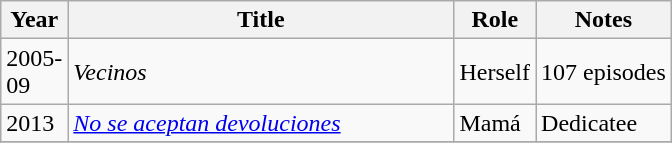<table class="wikitable sortable">
<tr>
<th width="33">Year</th>
<th width="250">Title</th>
<th>Role</th>
<th class="unsortable">Notes</th>
</tr>
<tr>
<td>2005-09</td>
<td><em>Vecinos</em></td>
<td>Herself</td>
<td>107 episodes</td>
</tr>
<tr>
<td>2013</td>
<td><em><a href='#'>No se aceptan devoluciones</a></em></td>
<td>Mamá</td>
<td>Dedicatee </td>
</tr>
<tr>
</tr>
</table>
